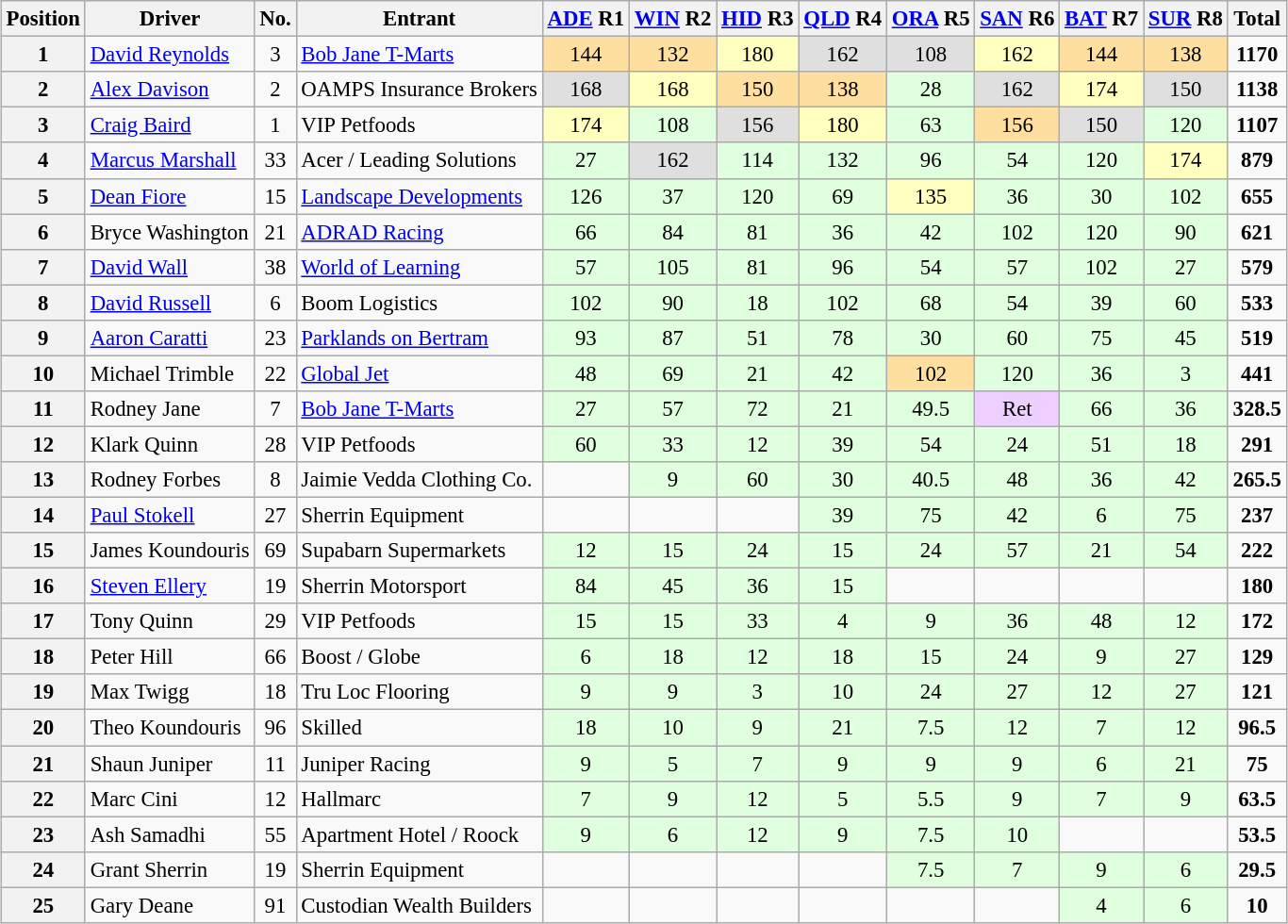<table>
<tr>
<td><br><table class="wikitable" style="font-size: 95%;">
<tr>
<th>Position</th>
<th>Driver</th>
<th>No.</th>
<th>Entrant</th>
<th><a href='#'>ADE</a> R1</th>
<th><a href='#'>WIN</a> R2</th>
<th><a href='#'>HID</a> R3</th>
<th><a href='#'>QLD</a> R4</th>
<th><a href='#'>ORA</a> R5</th>
<th><a href='#'>SAN</a> R6</th>
<th><a href='#'>BAT</a> R7</th>
<th><a href='#'>SUR</a> R8</th>
<th>Total</th>
</tr>
<tr>
<th>1</th>
<td><a href='#'>David Reynolds</a></td>
<td align="center">3</td>
<td><a href='#'>Bob Jane T-Marts</a></td>
<td style="background:#ffdf9f;" align="center">144</td>
<td style="background:#ffdf9f;" align="center">132</td>
<td style="background:#ffffbf;" align="center">180</td>
<td style="background:#dfdfdf;" align="center">162</td>
<td style="background:#dfdfdf;" align="center">108</td>
<td style="background:#ffffbf;" align="center">162</td>
<td style="background:#ffdf9f;" align="center">144</td>
<td style="background:#ffdf9f;" align="center">138</td>
<td align="center"><strong>1170</strong></td>
</tr>
<tr>
<th>2</th>
<td><a href='#'>Alex Davison</a></td>
<td align="center">2</td>
<td>OAMPS Insurance Brokers</td>
<td style="background:#dfdfdf;" align="center">168</td>
<td style="background:#ffffbf;" align="center">168</td>
<td style="background:#ffdf9f;" align="center">150</td>
<td style="background:#ffdf9f;" align="center">138</td>
<td style="background:#dfffdf;" align="center">28</td>
<td style="background:#dfdfdf;" align="center">162</td>
<td style="background:#ffffbf;" align="center">174</td>
<td style="background:#dfdfdf;" align="center">150</td>
<td align="center"><strong>1138</strong></td>
</tr>
<tr>
<th>3</th>
<td><a href='#'>Craig Baird</a></td>
<td align="center">1</td>
<td>VIP Petfoods</td>
<td style="background:#ffffbf;" align="center">174</td>
<td style="background:#dfffdf;" align="center">108</td>
<td style="background:#dfdfdf;" align="center">156</td>
<td style="background:#ffffbf;" align="center">180</td>
<td style="background:#dfffdf;" align="center">63</td>
<td style="background:#ffdf9f;" align="center">156</td>
<td style="background:#dfdfdf;" align="center">150</td>
<td style="background:#dfffdf;" align="center">120</td>
<td align="center"><strong>1107</strong></td>
</tr>
<tr>
<th>4</th>
<td><a href='#'>Marcus Marshall</a></td>
<td align="center">33</td>
<td>Acer / Leading Solutions</td>
<td style="background:#dfffdf;" align="center">27</td>
<td style="background:#dfdfdf;" align="center">162</td>
<td style="background:#dfffdf;" align="center">114</td>
<td style="background:#dfffdf;" align="center">132</td>
<td style="background:#dfffdf;" align="center">96</td>
<td style="background:#dfffdf;" align="center">54</td>
<td style="background:#dfffdf;" align="center">120</td>
<td style="background:#ffffbf;" align="center">174</td>
<td align="center"><strong>879</strong></td>
</tr>
<tr>
<th>5</th>
<td><a href='#'>Dean Fiore</a></td>
<td align="center">15</td>
<td><a href='#'>Landscape Developments</a></td>
<td style="background:#dfffdf;" align="center">126</td>
<td style="background:#dfffdf;" align="center">37</td>
<td style="background:#dfffdf;" align="center">120</td>
<td style="background:#dfffdf;" align="center">69</td>
<td style="background:#ffffbf;" align="center">135</td>
<td style="background:#dfffdf;" align="center">36</td>
<td style="background:#dfffdf;" align="center">30</td>
<td style="background:#dfffdf;" align="center">102</td>
<td align="center"><strong>655</strong></td>
</tr>
<tr>
<th>6</th>
<td>Bryce Washington</td>
<td align="center">21</td>
<td><a href='#'>ADRAD Racing</a></td>
<td style="background:#dfffdf;" align="center">66</td>
<td style="background:#dfffdf;" align="center">84</td>
<td style="background:#dfffdf;" align="center">81</td>
<td style="background:#dfffdf;" align="center">36</td>
<td style="background:#dfffdf;" align="center">42</td>
<td style="background:#dfffdf;" align="center">102</td>
<td style="background:#dfffdf;" align="center">120</td>
<td style="background:#dfffdf;" align="center">90</td>
<td align="center"><strong>621</strong></td>
</tr>
<tr>
<th>7</th>
<td><a href='#'>David Wall</a></td>
<td align="center">38</td>
<td><a href='#'>World of Learning</a></td>
<td style="background:#dfffdf;" align="center">57</td>
<td style="background:#dfffdf;" align="center">105</td>
<td style="background:#dfffdf;" align="center">81</td>
<td style="background:#dfffdf;" align="center">96</td>
<td style="background:#dfffdf;" align="center">54</td>
<td style="background:#dfffdf;" align="center">57</td>
<td style="background:#dfffdf;" align="center">102</td>
<td style="background:#dfffdf;" align="center">27</td>
<td align="center"><strong>579</strong></td>
</tr>
<tr>
<th>8</th>
<td><a href='#'>David Russell</a></td>
<td align="center">6</td>
<td>Boom Logistics</td>
<td style="background:#dfffdf;" align="center">102</td>
<td style="background:#dfffdf;" align="center">90</td>
<td style="background:#dfffdf;" align="center">18</td>
<td style="background:#dfffdf;" align="center">102</td>
<td style="background:#dfffdf;" align="center">68</td>
<td style="background:#dfffdf;" align="center">54</td>
<td style="background:#dfffdf;" align="center">39</td>
<td style="background:#dfffdf;" align="center">60</td>
<td align="center"><strong>533</strong></td>
</tr>
<tr>
<th>9</th>
<td><a href='#'>Aaron Caratti</a></td>
<td align="center">23</td>
<td><a href='#'>Parklands on Bertram</a></td>
<td style="background:#dfffdf;" align="center">93</td>
<td style="background:#dfffdf;" align="center">87</td>
<td style="background:#dfffdf;" align="center">51</td>
<td style="background:#dfffdf;" align="center">78</td>
<td style="background:#dfffdf;" align="center">30</td>
<td style="background:#dfffdf;" align="center">60</td>
<td style="background:#dfffdf;" align="center">75</td>
<td style="background:#dfffdf;" align="center">45</td>
<td align="center"><strong>519</strong></td>
</tr>
<tr>
<th>10</th>
<td>Michael Trimble</td>
<td align="center">22</td>
<td><a href='#'>Global Jet</a></td>
<td style="background:#dfffdf;" align="center">48</td>
<td style="background:#dfffdf;" align="center">69</td>
<td style="background:#dfffdf;" align="center">21</td>
<td style="background:#dfffdf;" align="center">42</td>
<td style="background:#ffdf9f;" align="center">102</td>
<td style="background:#dfffdf;" align="center">120</td>
<td style="background:#dfffdf;" align="center">36</td>
<td style="background:#dfffdf;" align="center">3</td>
<td align="center"><strong>441</strong></td>
</tr>
<tr>
<th>11</th>
<td>Rodney Jane</td>
<td align="center">7</td>
<td><a href='#'>Bob Jane T-Marts</a></td>
<td style="background:#dfffdf;" align="center">27</td>
<td style="background:#dfffdf;" align="center">57</td>
<td style="background:#dfffdf;" align="center">72</td>
<td style="background:#dfffdf;" align="center">21</td>
<td style="background:#dfffdf;" align="center">49.5</td>
<td style="background:#efcfff;" align="center">Ret</td>
<td style="background:#dfffdf;" align="center">66</td>
<td style="background:#dfffdf;" align="center">36</td>
<td align="center"><strong>328.5</strong></td>
</tr>
<tr>
<th>12</th>
<td>Klark Quinn</td>
<td align="center">28</td>
<td>VIP Petfoods</td>
<td style="background:#dfffdf;" align="center">60</td>
<td style="background:#dfffdf;" align="center">33</td>
<td style="background:#dfffdf;" align="center">12</td>
<td style="background:#dfffdf;" align="center">39</td>
<td style="background:#dfffdf;" align="center">54</td>
<td style="background:#dfffdf;" align="center">24</td>
<td style="background:#dfffdf;" align="center">51</td>
<td style="background:#dfffdf;" align="center">18</td>
<td align="center"><strong>291</strong></td>
</tr>
<tr>
<th>13</th>
<td>Rodney Forbes</td>
<td align="center">8</td>
<td>Jaimie Vedda Clothing Co.</td>
<td></td>
<td style="background:#dfffdf;" align="center">9</td>
<td style="background:#dfffdf;" align="center">60</td>
<td style="background:#dfffdf;" align="center">30</td>
<td style="background:#dfffdf;" align="center">40.5</td>
<td style="background:#dfffdf;" align="center">48</td>
<td style="background:#dfffdf;" align="center">36</td>
<td style="background:#dfffdf;" align="center">42</td>
<td align="center"><strong>265.5</strong></td>
</tr>
<tr>
<th>14</th>
<td><a href='#'>Paul Stokell</a></td>
<td align="center">27</td>
<td>Sherrin Equipment</td>
<td></td>
<td></td>
<td></td>
<td style="background:#dfffdf;" align="center">39</td>
<td style="background:#dfffdf;" align="center">75</td>
<td style="background:#dfffdf;" align="center">42</td>
<td style="background:#dfffdf;" align="center">6</td>
<td style="background:#dfffdf;" align="center">75</td>
<td align="center"><strong>237</strong></td>
</tr>
<tr>
<th>15</th>
<td>James Koundouris</td>
<td align="center">69</td>
<td>Supabarn Supermarkets</td>
<td style="background:#dfffdf;" align="center">12</td>
<td style="background:#dfffdf;" align="center">15</td>
<td style="background:#dfffdf;" align="center">24</td>
<td style="background:#dfffdf;" align="center">15</td>
<td style="background:#dfffdf;" align="center">24</td>
<td style="background:#dfffdf;" align="center">57</td>
<td style="background:#dfffdf;" align="center">21</td>
<td style="background:#dfffdf;" align="center">54</td>
<td align="center"><strong>222</strong></td>
</tr>
<tr>
<th>16</th>
<td><a href='#'>Steven Ellery</a></td>
<td align="center">19</td>
<td>Sherrin Motorsport</td>
<td style="background:#dfffdf;" align="center">84</td>
<td style="background:#dfffdf;" align="center">45</td>
<td style="background:#dfffdf;" align="center">36</td>
<td style="background:#dfffdf;" align="center">15</td>
<td></td>
<td></td>
<td></td>
<td></td>
<td align="center"><strong>180</strong></td>
</tr>
<tr>
<th>17</th>
<td>Tony Quinn</td>
<td align="center">29</td>
<td>VIP Petfoods</td>
<td style="background:#dfffdf;" align="center">15</td>
<td style="background:#dfffdf;" align="center">15</td>
<td style="background:#dfffdf;" align="center">33</td>
<td style="background:#dfffdf;" align="center">4</td>
<td style="background:#dfffdf;" align="center">9</td>
<td style="background:#dfffdf;" align="center">36</td>
<td style="background:#dfffdf;" align="center">48</td>
<td style="background:#dfffdf;" align="center">12</td>
<td align="center"><strong>172</strong></td>
</tr>
<tr>
<th>18</th>
<td>Peter Hill</td>
<td align="center">66</td>
<td>Boost / Globe</td>
<td style="background:#dfffdf;" align="center">6</td>
<td style="background:#dfffdf;" align="center">18</td>
<td style="background:#dfffdf;" align="center">12</td>
<td style="background:#dfffdf;" align="center">18</td>
<td style="background:#dfffdf;" align="center">15</td>
<td style="background:#dfffdf;" align="center">24</td>
<td style="background:#dfffdf;" align="center">9</td>
<td style="background:#dfffdf;" align="center">27</td>
<td align="center"><strong>129</strong></td>
</tr>
<tr>
<th>19</th>
<td>Max Twigg</td>
<td align="center">18</td>
<td>Tru Loc Flooring</td>
<td style="background:#dfffdf;" align="center">9</td>
<td style="background:#dfffdf;" align="center">9</td>
<td style="background:#dfffdf;" align="center">3</td>
<td style="background:#dfffdf;" align="center">10</td>
<td style="background:#dfffdf;" align="center">24</td>
<td style="background:#dfffdf;" align="center">27</td>
<td style="background:#dfffdf;" align="center">12</td>
<td style="background:#dfffdf;" align="center">27</td>
<td align="center"><strong>121</strong></td>
</tr>
<tr>
<th>20</th>
<td>Theo Koundouris</td>
<td align="center">96</td>
<td>Skilled</td>
<td style="background:#dfffdf;" align="center">18</td>
<td style="background:#dfffdf;" align="center">10</td>
<td style="background:#dfffdf;" align="center">9</td>
<td style="background:#dfffdf;" align="center">21</td>
<td style="background:#dfffdf;" align="center">7.5</td>
<td style="background:#dfffdf;" align="center">12</td>
<td style="background:#dfffdf;" align="center">7</td>
<td style="background:#dfffdf;" align="center">12</td>
<td align="center"><strong>96.5</strong></td>
</tr>
<tr>
<th>21</th>
<td>Shaun Juniper</td>
<td align="center">11</td>
<td>Juniper Racing</td>
<td style="background:#dfffdf;" align="center">9</td>
<td style="background:#dfffdf;" align="center">5</td>
<td style="background:#dfffdf;" align="center">7</td>
<td style="background:#dfffdf;" align="center">9</td>
<td style="background:#dfffdf;" align="center">9</td>
<td style="background:#dfffdf;" align="center">9</td>
<td style="background:#dfffdf;" align="center">6</td>
<td style="background:#dfffdf;" align="center">21</td>
<td align="center"><strong>75</strong></td>
</tr>
<tr>
<th>22</th>
<td>Marc Cini</td>
<td align="center">12</td>
<td>Hallmarc</td>
<td style="background:#dfffdf;" align="center">7</td>
<td style="background:#dfffdf;" align="center">9</td>
<td style="background:#dfffdf;" align="center">12</td>
<td style="background:#dfffdf;" align="center">5</td>
<td style="background:#dfffdf;" align="center">5.5</td>
<td style="background:#dfffdf;" align="center">9</td>
<td style="background:#dfffdf;" align="center">7</td>
<td style="background:#dfffdf;" align="center">9</td>
<td align="center"><strong>63.5</strong></td>
</tr>
<tr>
<th>23</th>
<td>Ash Samadhi</td>
<td align="center">55</td>
<td>Apartment Hotel / Roock</td>
<td style="background:#dfffdf;" align="center">9</td>
<td style="background:#dfffdf;" align="center">6</td>
<td style="background:#dfffdf;" align="center">12</td>
<td style="background:#dfffdf;" align="center">9</td>
<td style="background:#dfffdf;" align="center">7.5</td>
<td style="background:#dfffdf;" align="center">10</td>
<td></td>
<td></td>
<td align="center"><strong>53.5</strong></td>
</tr>
<tr>
<th>24</th>
<td>Grant Sherrin</td>
<td align="center">19</td>
<td>Sherrin Equipment</td>
<td></td>
<td></td>
<td></td>
<td></td>
<td style="background:#dfffdf;" align="center">7.5</td>
<td style="background:#dfffdf;" align="center">7</td>
<td style="background:#dfffdf;" align="center">9</td>
<td style="background:#dfffdf;" align="center">6</td>
<td align="center"><strong>29.5</strong></td>
</tr>
<tr>
<th>25</th>
<td>Gary Deane</td>
<td align="center">91</td>
<td>Custodian Wealth Builders</td>
<td></td>
<td></td>
<td></td>
<td></td>
<td></td>
<td></td>
<td style="background:#dfffdf;" align="center">4</td>
<td style="background:#dfffdf;" align="center">6</td>
<td align="center"><strong>10</strong></td>
</tr>
</table>
</td>
<td valign="top"><br></td>
</tr>
</table>
